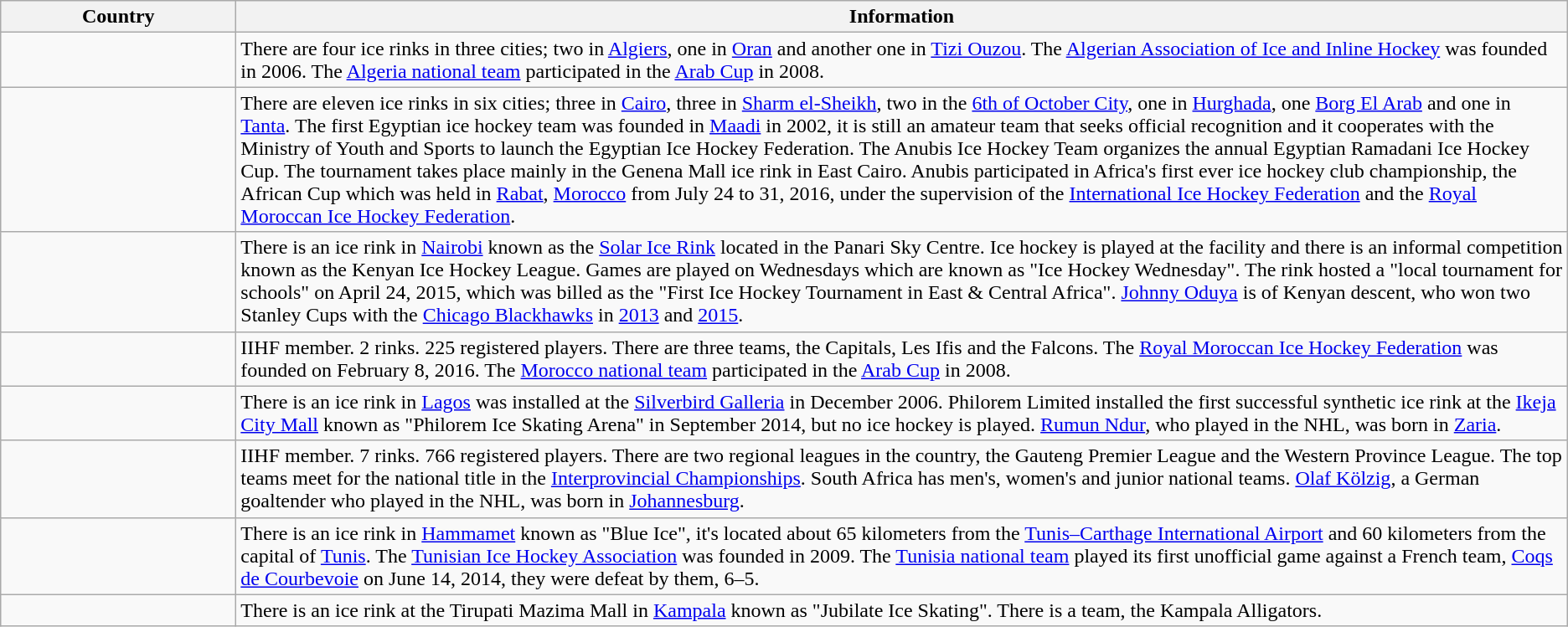<table class="wikitable">
<tr>
<th width=180>Country</th>
<th>Information</th>
</tr>
<tr>
<td></td>
<td>There are four ice rinks in three cities; two in <a href='#'>Algiers</a>, one in <a href='#'>Oran</a> and another one in <a href='#'>Tizi Ouzou</a>. The <a href='#'>Algerian Association of Ice and Inline Hockey</a> was founded in 2006. The <a href='#'>Algeria national team</a> participated in the <a href='#'>Arab Cup</a> in 2008.</td>
</tr>
<tr>
<td></td>
<td>There are eleven ice rinks in six cities; three in <a href='#'>Cairo</a>, three in <a href='#'>Sharm el-Sheikh</a>, two in the <a href='#'>6th of October City</a>, one in <a href='#'>Hurghada</a>, one <a href='#'>Borg El Arab</a> and one in <a href='#'>Tanta</a>. The first Egyptian ice hockey team was founded in <a href='#'>Maadi</a> in 2002, it is still an amateur team that seeks official recognition and it cooperates with the Ministry of Youth and Sports to launch the Egyptian Ice Hockey Federation. The Anubis Ice Hockey Team organizes the annual Egyptian Ramadani Ice Hockey Cup. The tournament takes place mainly in the Genena Mall ice rink in East Cairo. Anubis participated in Africa's first ever ice hockey club championship, the African Cup which was held in <a href='#'>Rabat</a>, <a href='#'>Morocco</a> from July 24 to 31, 2016, under the supervision of the <a href='#'>International Ice Hockey Federation</a> and the <a href='#'>Royal Moroccan Ice Hockey Federation</a>.</td>
</tr>
<tr>
<td></td>
<td>There is an ice rink in <a href='#'>Nairobi</a> known as the <a href='#'>Solar Ice Rink</a> located in the Panari Sky Centre. Ice hockey is played at the facility and there is an informal competition known as the Kenyan Ice Hockey League. Games are played on Wednesdays which are known as "Ice Hockey Wednesday". The rink hosted a "local tournament for schools" on April 24, 2015, which was billed as the "First Ice Hockey Tournament in East & Central Africa". <a href='#'>Johnny Oduya</a> is of Kenyan descent, who won two Stanley Cups with the <a href='#'>Chicago Blackhawks</a> in <a href='#'>2013</a> and <a href='#'>2015</a>.</td>
</tr>
<tr>
<td></td>
<td>IIHF member. 2 rinks. 225 registered players. There are three teams, the Capitals, Les Ifis and the Falcons. The <a href='#'>Royal Moroccan Ice Hockey Federation</a> was founded on February 8, 2016. The <a href='#'>Morocco national team</a> participated in the <a href='#'>Arab Cup</a> in 2008.</td>
</tr>
<tr>
<td></td>
<td>There is an ice rink in <a href='#'>Lagos</a> was installed at the <a href='#'>Silverbird Galleria</a> in December 2006. Philorem Limited installed the first successful synthetic ice rink at the <a href='#'>Ikeja City Mall</a> known as "Philorem Ice Skating Arena" in September 2014, but no ice hockey is played. <a href='#'>Rumun Ndur</a>, who played in the NHL, was born in <a href='#'>Zaria</a>.</td>
</tr>
<tr>
<td></td>
<td>IIHF member. 7 rinks. 766 registered players. There are two regional leagues in the country, the Gauteng Premier League and the Western Province League. The top teams meet for the national title in the <a href='#'>Interprovincial Championships</a>. South Africa has men's, women's and junior national teams. <a href='#'>Olaf Kölzig</a>, a German goaltender who played in the NHL, was born in <a href='#'>Johannesburg</a>.</td>
</tr>
<tr>
<td></td>
<td>There is an ice rink in <a href='#'>Hammamet</a> known as "Blue Ice", it's located about 65 kilometers from the <a href='#'>Tunis–Carthage International Airport</a> and 60 kilometers from the capital of <a href='#'>Tunis</a>. The <a href='#'>Tunisian Ice Hockey Association</a> was founded in 2009. The <a href='#'>Tunisia national team</a> played its first unofficial game against a French team, <a href='#'>Coqs de Courbevoie</a> on June 14, 2014, they were defeat by them, 6–5.</td>
</tr>
<tr>
<td></td>
<td>There is an ice rink at the Tirupati Mazima Mall in <a href='#'>Kampala</a> known as "Jubilate Ice Skating". There is a team, the Kampala Alligators.</td>
</tr>
</table>
